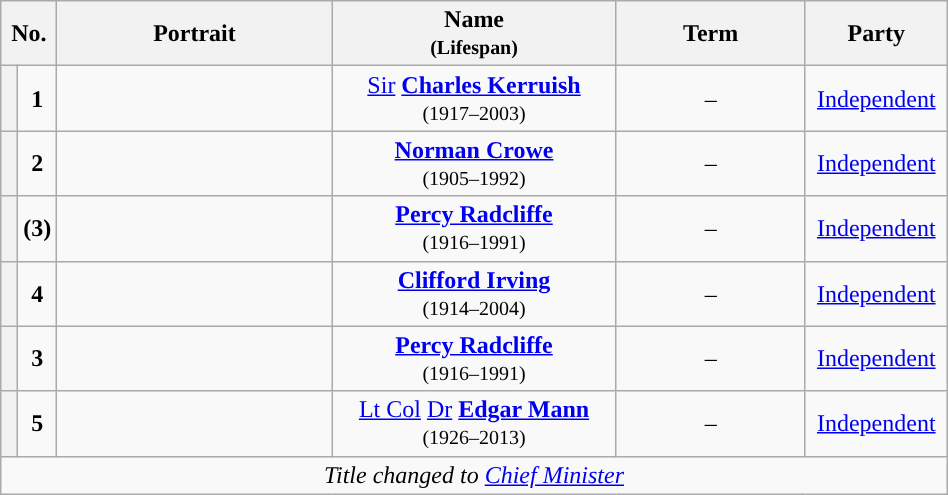<table class="wikitable" style="text-align:center; width:50%;">
<tr>
<th colspan="2" width="2%">No.</th>
<th width="75">Portrait</th>
<th width="30%">Name<br><small>(Lifespan)</small></th>
<th width="20%">Term</th>
<th width="15%">Party</th>
</tr>
<tr>
<th style="background-color:"> </th>
<td><strong>1</strong></td>
<td></td>
<td><a href='#'>Sir</a> <strong><a href='#'>Charles Kerruish</a></strong><br><small>(1917–2003)</small></td>
<td> – </td>
<td><a href='#'>Independent</a></td>
</tr>
<tr>
<th style="background-color:"> </th>
<td><strong>2</strong></td>
<td></td>
<td><strong><a href='#'>Norman Crowe</a></strong><br><small>(1905–1992)</small></td>
<td> – </td>
<td><a href='#'>Independent</a></td>
</tr>
<tr>
<th style="background-color:"> </th>
<td><strong>(3)</strong></td>
<td></td>
<td><strong><a href='#'>Percy Radcliffe</a></strong><br><small>(1916–1991)</small></td>
<td> – </td>
<td><a href='#'>Independent</a></td>
</tr>
<tr>
<th style="background-color:"> </th>
<td><strong>4</strong></td>
<td></td>
<td><strong><a href='#'>Clifford Irving</a></strong><br><small>(1914–2004)</small></td>
<td> – </td>
<td><a href='#'>Independent</a></td>
</tr>
<tr>
<th style="background-color:"> </th>
<td><strong>3</strong></td>
<td></td>
<td><strong><a href='#'>Percy Radcliffe</a></strong><br><small>(1916–1991)</small></td>
<td> – </td>
<td><a href='#'>Independent</a></td>
</tr>
<tr>
<th style="background-color:"> </th>
<td><strong>5</strong></td>
<td></td>
<td><a href='#'>Lt Col</a> <a href='#'>Dr</a> <strong><a href='#'>Edgar Mann</a></strong><br><small>(1926–2013)</small></td>
<td> – </td>
<td><a href='#'>Independent</a></td>
</tr>
<tr>
<td colspan="6"><em>Title changed to <a href='#'>Chief Minister</a></em></td>
</tr>
</table>
